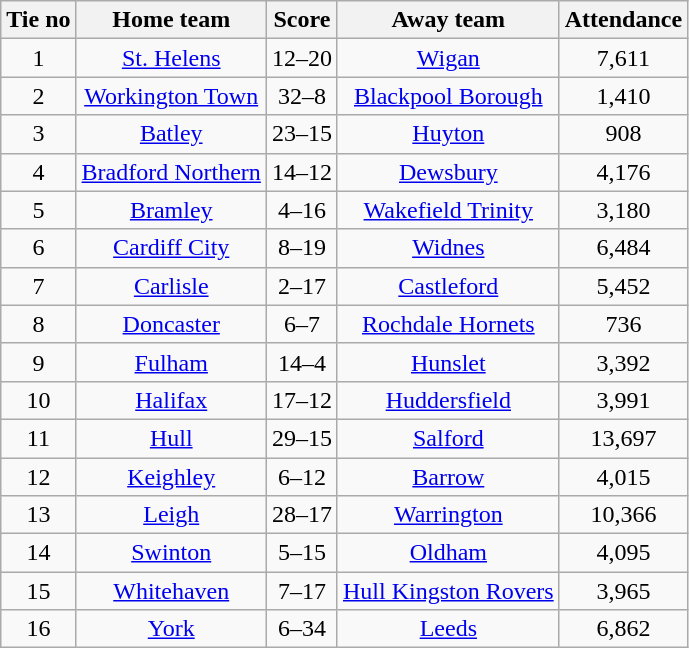<table class="wikitable" style="text-align:center">
<tr>
<th>Tie no</th>
<th>Home team</th>
<th>Score</th>
<th>Away team</th>
<th>Attendance</th>
</tr>
<tr>
<td>1</td>
<td><a href='#'>St. Helens</a></td>
<td>12–20</td>
<td><a href='#'>Wigan</a></td>
<td>7,611</td>
</tr>
<tr>
<td>2</td>
<td><a href='#'>Workington Town</a></td>
<td>32–8</td>
<td><a href='#'>Blackpool Borough</a></td>
<td>1,410</td>
</tr>
<tr>
<td>3</td>
<td><a href='#'>Batley</a></td>
<td>23–15</td>
<td><a href='#'>Huyton</a></td>
<td>908</td>
</tr>
<tr>
<td>4</td>
<td><a href='#'>Bradford Northern</a></td>
<td>14–12</td>
<td><a href='#'>Dewsbury</a></td>
<td>4,176</td>
</tr>
<tr>
<td>5</td>
<td><a href='#'>Bramley</a></td>
<td>4–16</td>
<td><a href='#'>Wakefield Trinity</a></td>
<td>3,180</td>
</tr>
<tr>
<td>6</td>
<td><a href='#'>Cardiff City</a></td>
<td>8–19</td>
<td><a href='#'>Widnes</a></td>
<td>6,484</td>
</tr>
<tr>
<td>7</td>
<td><a href='#'>Carlisle</a></td>
<td>2–17</td>
<td><a href='#'>Castleford</a></td>
<td>5,452</td>
</tr>
<tr>
<td>8</td>
<td><a href='#'>Doncaster</a></td>
<td>6–7</td>
<td><a href='#'>Rochdale Hornets</a></td>
<td>736</td>
</tr>
<tr>
<td>9</td>
<td><a href='#'>Fulham</a></td>
<td>14–4</td>
<td><a href='#'>Hunslet</a></td>
<td>3,392</td>
</tr>
<tr>
<td>10</td>
<td><a href='#'>Halifax</a></td>
<td>17–12</td>
<td><a href='#'>Huddersfield</a></td>
<td>3,991</td>
</tr>
<tr>
<td>11</td>
<td><a href='#'>Hull</a></td>
<td>29–15</td>
<td><a href='#'>Salford</a></td>
<td>13,697</td>
</tr>
<tr>
<td>12</td>
<td><a href='#'>Keighley</a></td>
<td>6–12</td>
<td><a href='#'>Barrow</a></td>
<td>4,015</td>
</tr>
<tr>
<td>13</td>
<td><a href='#'>Leigh</a></td>
<td>28–17</td>
<td><a href='#'>Warrington</a></td>
<td>10,366</td>
</tr>
<tr>
<td>14</td>
<td><a href='#'>Swinton</a></td>
<td>5–15</td>
<td><a href='#'>Oldham</a></td>
<td>4,095</td>
</tr>
<tr>
<td>15</td>
<td><a href='#'>Whitehaven</a></td>
<td>7–17</td>
<td><a href='#'>Hull Kingston Rovers</a></td>
<td>3,965</td>
</tr>
<tr>
<td>16</td>
<td><a href='#'>York</a></td>
<td>6–34</td>
<td><a href='#'>Leeds</a></td>
<td>6,862</td>
</tr>
</table>
